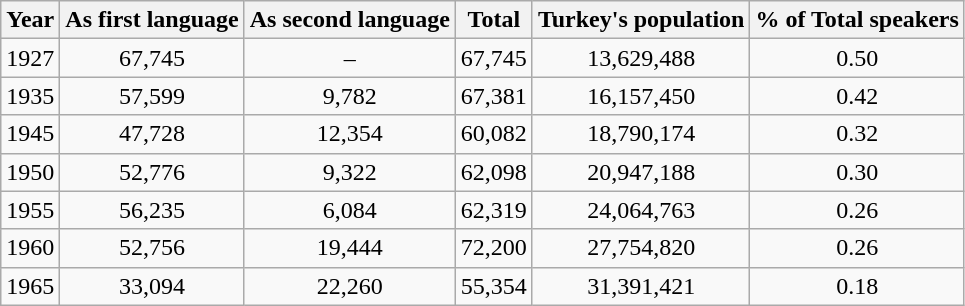<table class="wikitable" style="text-align:center">
<tr>
<th>Year</th>
<th>As first language</th>
<th>As second language</th>
<th>Total</th>
<th>Turkey's population</th>
<th>% of Total speakers</th>
</tr>
<tr>
<td>1927</td>
<td>67,745</td>
<td>–</td>
<td>67,745</td>
<td>13,629,488</td>
<td>0.50</td>
</tr>
<tr>
<td>1935</td>
<td>57,599</td>
<td>9,782</td>
<td>67,381</td>
<td>16,157,450</td>
<td>0.42</td>
</tr>
<tr>
<td>1945</td>
<td>47,728</td>
<td>12,354</td>
<td>60,082</td>
<td>18,790,174</td>
<td>0.32</td>
</tr>
<tr>
<td>1950</td>
<td>52,776</td>
<td>9,322</td>
<td>62,098</td>
<td>20,947,188</td>
<td>0.30</td>
</tr>
<tr>
<td>1955</td>
<td>56,235</td>
<td>6,084</td>
<td>62,319</td>
<td>24,064,763</td>
<td>0.26</td>
</tr>
<tr>
<td>1960</td>
<td>52,756</td>
<td>19,444</td>
<td>72,200</td>
<td>27,754,820</td>
<td>0.26</td>
</tr>
<tr>
<td>1965</td>
<td>33,094</td>
<td>22,260</td>
<td>55,354</td>
<td>31,391,421</td>
<td>0.18</td>
</tr>
</table>
